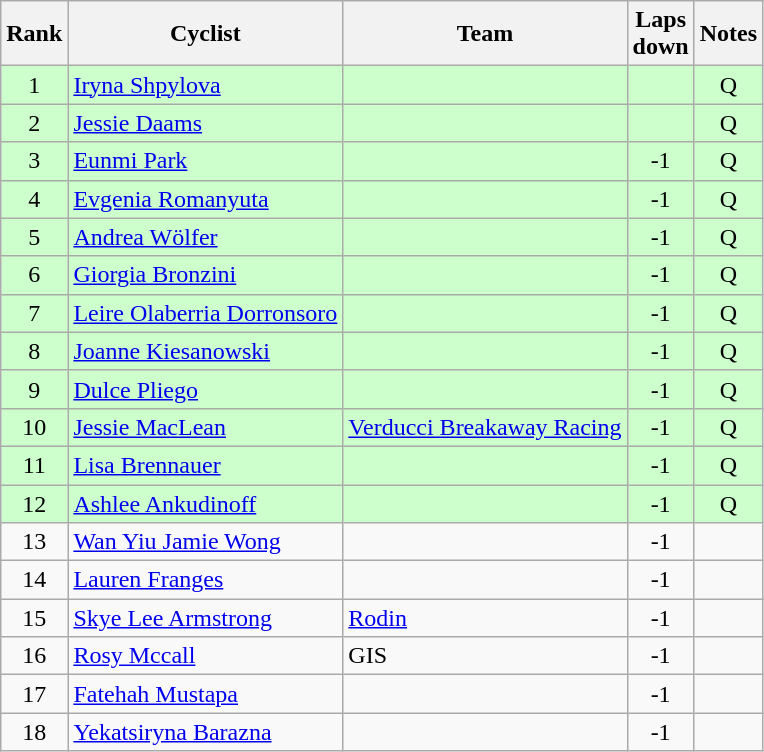<table class="wikitable sortable" style="text-align:center;">
<tr>
<th>Rank</th>
<th class="unsortable">Cyclist</th>
<th>Team</th>
<th>Laps<br>down</th>
<th class="unsortable">Notes</th>
</tr>
<tr bgcolor=ccffcc>
<td>1</td>
<td align="left"><a href='#'>Iryna Shpylova</a></td>
<td align="left"></td>
<td></td>
<td>Q</td>
</tr>
<tr bgcolor=ccffcc>
<td>2</td>
<td align="left"><a href='#'>Jessie Daams</a></td>
<td align="left"></td>
<td></td>
<td>Q</td>
</tr>
<tr bgcolor=ccffcc>
<td>3</td>
<td align="left"><a href='#'>Eunmi Park</a></td>
<td align="left"></td>
<td>-1</td>
<td>Q</td>
</tr>
<tr bgcolor=ccffcc>
<td>4</td>
<td align="left"><a href='#'>Evgenia Romanyuta</a></td>
<td align="left"></td>
<td>-1</td>
<td>Q</td>
</tr>
<tr bgcolor=ccffcc>
<td>5</td>
<td align="left"><a href='#'>Andrea Wölfer</a></td>
<td align="left"></td>
<td>-1</td>
<td>Q</td>
</tr>
<tr bgcolor=ccffcc>
<td>6</td>
<td align="left"><a href='#'>Giorgia Bronzini</a></td>
<td align="left"></td>
<td>-1</td>
<td>Q</td>
</tr>
<tr bgcolor=ccffcc>
<td>7</td>
<td align="left"><a href='#'>Leire Olaberria Dorronsoro</a></td>
<td align="left"></td>
<td>-1</td>
<td>Q</td>
</tr>
<tr bgcolor=ccffcc>
<td>8</td>
<td align="left"><a href='#'>Joanne Kiesanowski</a></td>
<td align="left"></td>
<td>-1</td>
<td>Q</td>
</tr>
<tr bgcolor=ccffcc>
<td>9</td>
<td align="left"><a href='#'>Dulce Pliego</a></td>
<td align="left"></td>
<td>-1</td>
<td>Q</td>
</tr>
<tr bgcolor=ccffcc>
<td>10</td>
<td align="left"><a href='#'>Jessie MacLean</a></td>
<td align="left"><a href='#'>Verducci Breakaway Racing</a></td>
<td>-1</td>
<td>Q</td>
</tr>
<tr bgcolor=ccffcc>
<td>11</td>
<td align="left"><a href='#'>Lisa Brennauer</a></td>
<td align="left"></td>
<td>-1</td>
<td>Q</td>
</tr>
<tr bgcolor=ccffcc>
<td>12</td>
<td align="left"><a href='#'>Ashlee Ankudinoff</a></td>
<td align="left"></td>
<td>-1</td>
<td>Q</td>
</tr>
<tr>
<td>13</td>
<td align="left"><a href='#'>Wan Yiu Jamie Wong</a></td>
<td align="left"></td>
<td>-1</td>
<td></td>
</tr>
<tr>
<td>14</td>
<td align="left"><a href='#'>Lauren Franges</a></td>
<td align="left"></td>
<td>-1</td>
<td></td>
</tr>
<tr>
<td>15</td>
<td align="left"><a href='#'>Skye Lee Armstrong</a></td>
<td align="left"><a href='#'>Rodin</a></td>
<td>-1</td>
<td></td>
</tr>
<tr>
<td>16</td>
<td align="left"><a href='#'>Rosy Mccall</a></td>
<td align="left">GIS</td>
<td>-1</td>
<td></td>
</tr>
<tr>
<td>17</td>
<td align="left"><a href='#'>Fatehah Mustapa</a></td>
<td align="left"></td>
<td>-1</td>
<td></td>
</tr>
<tr>
<td>18</td>
<td align="left"><a href='#'>Yekatsiryna Barazna</a></td>
<td align="left"></td>
<td>-1</td>
<td></td>
</tr>
</table>
